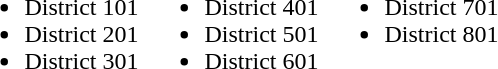<table border="0">
<tr>
<td valign="top"><br><ul><li>District 101</li><li>District 201</li><li>District 301</li></ul></td>
<td valign="top"><br><ul><li>District 401</li><li>District 501</li><li>District 601</li></ul></td>
<td valign="top"><br><ul><li>District 701</li><li>District 801</li></ul></td>
</tr>
</table>
